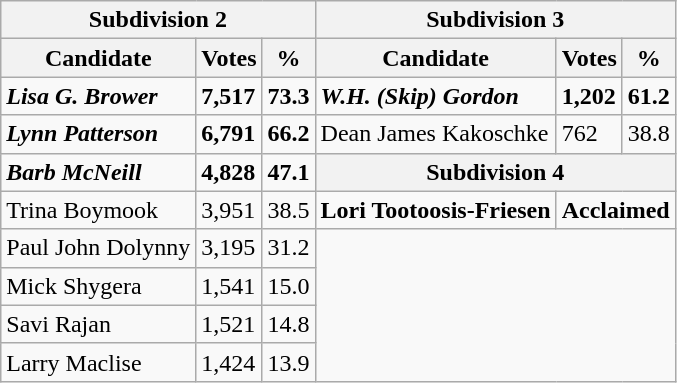<table class="wikitable">
<tr>
<th colspan=3>Subdivision 2</th>
<th colspan=3>Subdivision 3</th>
</tr>
<tr>
<th>Candidate</th>
<th>Votes</th>
<th>%</th>
<th>Candidate</th>
<th>Votes</th>
<th>%</th>
</tr>
<tr>
<td><strong><em>Lisa G. Brower</em></strong></td>
<td><strong>7,517</strong></td>
<td><strong>73.3</strong></td>
<td><strong><em>W.H. (Skip) Gordon</em></strong></td>
<td><strong>1,202</strong></td>
<td><strong>61.2</strong></td>
</tr>
<tr>
<td><strong><em>Lynn Patterson</em></strong></td>
<td><strong>6,791</strong></td>
<td><strong>66.2</strong></td>
<td>Dean James Kakoschke</td>
<td>762</td>
<td>38.8</td>
</tr>
<tr>
<td><strong><em>Barb McNeill</em></strong></td>
<td><strong>4,828</strong></td>
<td><strong>47.1</strong></td>
<th colspan=3>Subdivision 4</th>
</tr>
<tr>
<td>Trina Boymook</td>
<td>3,951</td>
<td>38.5</td>
<td><strong>Lori Tootoosis-Friesen</strong></td>
<td colspan=2><strong>Acclaimed</strong></td>
</tr>
<tr>
<td>Paul John Dolynny</td>
<td>3,195</td>
<td>31.2</td>
</tr>
<tr>
<td>Mick Shygera</td>
<td>1,541</td>
<td>15.0</td>
</tr>
<tr>
<td>Savi Rajan</td>
<td>1,521</td>
<td>14.8</td>
</tr>
<tr>
<td>Larry Maclise</td>
<td>1,424</td>
<td>13.9</td>
</tr>
</table>
